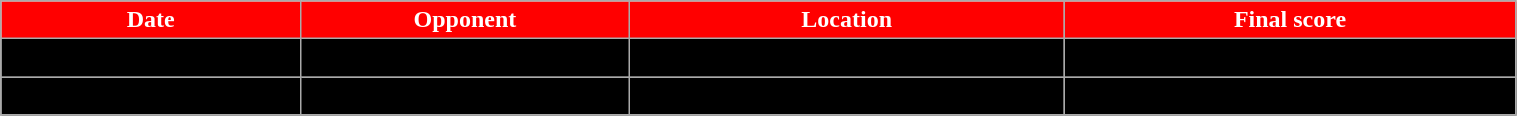<table class="wikitable" width="80%">
<tr align="center"  style="background:red;color:white;">
<td><strong>Date</strong></td>
<td><strong>Opponent</strong></td>
<td><strong>Location</strong></td>
<td><strong>Final score</strong></td>
</tr>
<tr align="center" bgcolor=" ">
<td>March 15</td>
<td>Harvard</td>
<td>LaBahn Arena</td>
<td>2-1, Wisconsin</td>
</tr>
<tr align="center" bgcolor=" ">
<td>March 21</td>
<td>Minnesota</td>
<td>Hamden, CT</td>
<td>3-5, Minnesota</td>
</tr>
<tr align="center" bgcolor=" ">
</tr>
</table>
